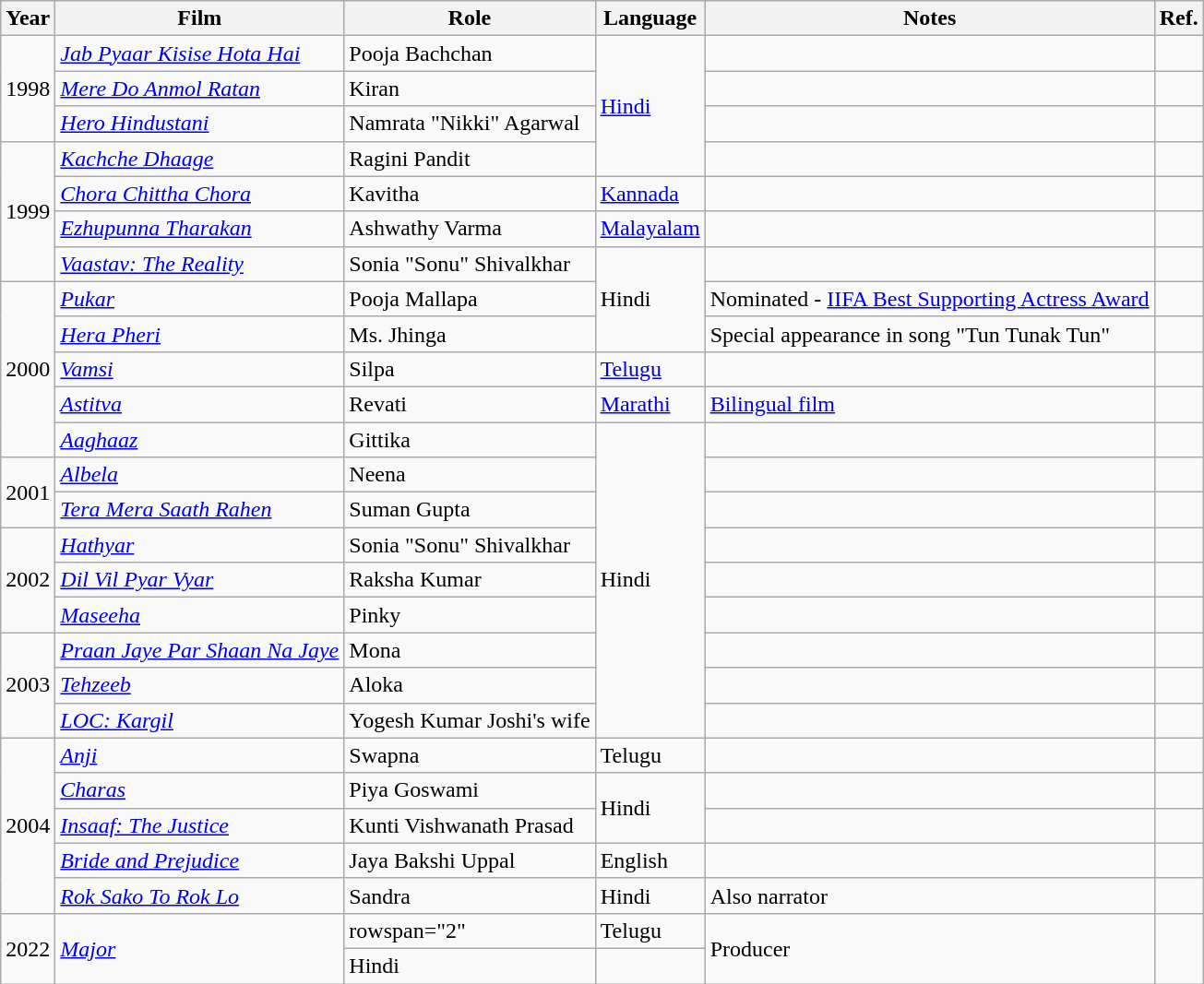<table class="wikitable sortable">
<tr>
<th>Year</th>
<th>Film</th>
<th>Role</th>
<th>Language</th>
<th class="unsortable">Notes</th>
<th class="unsortable">Ref.</th>
</tr>
<tr>
<td rowspan="3">1998</td>
<td><em><a href='#'>Jab Pyaar Kisise Hota Hai</a></em></td>
<td>Pooja Bachchan</td>
<td rowspan="4"><a href='#'>Hindi</a></td>
<td></td>
<td></td>
</tr>
<tr>
<td><em><a href='#'>Mere Do Anmol Ratan</a></em></td>
<td>Kiran</td>
<td></td>
<td></td>
</tr>
<tr>
<td><em><a href='#'>Hero Hindustani</a></em></td>
<td>Namrata "Nikki" Agarwal</td>
<td></td>
<td></td>
</tr>
<tr>
<td rowspan="4">1999</td>
<td><em><a href='#'>Kachche Dhaage</a></em></td>
<td>Ragini Pandit</td>
<td></td>
<td></td>
</tr>
<tr>
<td><em><a href='#'>Chora Chittha Chora</a></em></td>
<td>Kavitha</td>
<td><a href='#'>Kannada</a></td>
<td></td>
<td></td>
</tr>
<tr>
<td><em><a href='#'>Ezhupunna Tharakan</a></em></td>
<td>Ashwathy Varma</td>
<td><a href='#'>Malayalam</a></td>
<td></td>
<td></td>
</tr>
<tr>
<td><em><a href='#'>Vaastav: The Reality</a></em></td>
<td>Sonia "Sonu" Shivalkhar</td>
<td rowspan="3">Hindi</td>
<td></td>
<td></td>
</tr>
<tr>
<td rowspan="6">2000</td>
<td><em><a href='#'>Pukar</a></em></td>
<td>Pooja Mallapa</td>
<td>Nominated - <a href='#'>IIFA Best Supporting Actress Award</a></td>
<td></td>
</tr>
<tr>
<td><em><a href='#'>Hera Pheri</a></em></td>
<td>Ms. Jhinga</td>
<td>Special appearance in song "Tun Tunak Tun"</td>
<td></td>
</tr>
<tr>
<td><em><a href='#'>Vamsi</a></em></td>
<td>Silpa</td>
<td><a href='#'>Telugu</a></td>
<td></td>
<td></td>
</tr>
<tr>
<td rowspan="2"><em><a href='#'>Astitva</a></em></td>
<td rowspan="2">Revati</td>
<td><a href='#'>Marathi</a></td>
<td rowspan="2"><a href='#'>Bilingual film</a></td>
<td rowspan="2"></td>
</tr>
<tr>
<td rowspan="10">Hindi</td>
</tr>
<tr>
<td><em><a href='#'>Aaghaaz</a></em></td>
<td>Gittika</td>
<td></td>
<td></td>
</tr>
<tr>
<td rowspan="2">2001</td>
<td><em><a href='#'>Albela</a></em></td>
<td>Neena</td>
<td></td>
<td></td>
</tr>
<tr>
<td><em><a href='#'>Tera Mera Saath Rahen</a></em></td>
<td>Suman Gupta</td>
<td></td>
<td></td>
</tr>
<tr>
<td rowspan=3>2002</td>
<td><em><a href='#'>Hathyar</a></em></td>
<td>Sonia "Sonu" Shivalkhar</td>
<td></td>
<td></td>
</tr>
<tr>
<td><em><a href='#'>Dil Vil Pyar Vyar</a></em></td>
<td>Raksha Kumar</td>
<td></td>
<td></td>
</tr>
<tr>
<td><em><a href='#'>Maseeha</a></em></td>
<td>Pinky</td>
<td></td>
<td></td>
</tr>
<tr>
<td rowspan="3">2003</td>
<td><em><a href='#'>Praan Jaye Par Shaan Na Jaye</a></em></td>
<td>Mona</td>
<td></td>
<td></td>
</tr>
<tr>
<td><em><a href='#'>Tehzeeb</a></em></td>
<td>Aloka</td>
<td></td>
<td></td>
</tr>
<tr>
<td><em><a href='#'>LOC: Kargil</a></em></td>
<td>Yogesh Kumar Joshi's wife</td>
<td></td>
<td></td>
</tr>
<tr>
<td rowspan="5">2004</td>
<td><em><a href='#'>Anji</a></em></td>
<td>Swapna</td>
<td>Telugu</td>
<td></td>
<td></td>
</tr>
<tr>
<td><em><a href='#'>Charas</a></em></td>
<td>Piya Goswami</td>
<td rowspan="2">Hindi</td>
<td></td>
<td></td>
</tr>
<tr>
<td><em><a href='#'>Insaaf: The Justice</a></em></td>
<td>Kunti Vishwanath Prasad</td>
<td></td>
<td></td>
</tr>
<tr>
<td><em><a href='#'>Bride and Prejudice</a></em></td>
<td>Jaya Bakshi Uppal</td>
<td>English</td>
<td></td>
<td></td>
</tr>
<tr>
<td><em><a href='#'>Rok Sako To Rok Lo</a></em></td>
<td>Sandra</td>
<td>Hindi</td>
<td>Also narrator</td>
<td></td>
</tr>
<tr>
<td rowspan="2">2022</td>
<td rowspan="2"><em><a href='#'>Major</a></em></td>
<td>rowspan="2" </td>
<td>Telugu</td>
<td rowspan="2">Producer</td>
<td rowspan="2"></td>
</tr>
<tr>
<td>Hindi</td>
</tr>
</table>
